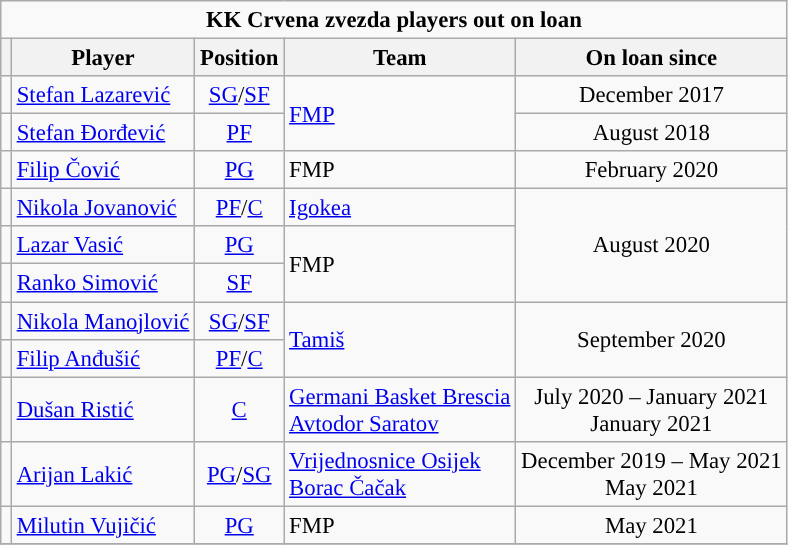<table class="wikitable sortable" style="font-size: 95%; text-align:center;">
<tr>
<td colspan=6><strong>KK Crvena zvezda players out on loan</strong></td>
</tr>
<tr>
<th></th>
<th>Player</th>
<th>Position</th>
<th>Team</th>
<th>On loan since</th>
</tr>
<tr>
<td></td>
<td style="text-align:left;"><a href='#'>Stefan Lazarević</a></td>
<td><a href='#'>SG</a>/<a href='#'>SF</a></td>
<td style="text-align:left;" rowspan=2> <a href='#'>FMP</a></td>
<td>December 2017</td>
</tr>
<tr>
<td></td>
<td style="text-align:left;"><a href='#'>Stefan Đorđević</a></td>
<td><a href='#'>PF</a></td>
<td>August 2018</td>
</tr>
<tr>
<td></td>
<td style="text-align:left;"><a href='#'>Filip Čović</a></td>
<td><a href='#'>PG</a></td>
<td style="text-align:left;"> FMP</td>
<td>February 2020</td>
</tr>
<tr>
<td></td>
<td style="text-align:left;"><a href='#'>Nikola Jovanović</a></td>
<td><a href='#'>PF</a>/<a href='#'>C</a></td>
<td style="text-align:left;"> <a href='#'>Igokea</a></td>
<td rowspan=3>August 2020</td>
</tr>
<tr>
<td></td>
<td style="text-align:left;"><a href='#'>Lazar Vasić</a></td>
<td><a href='#'>PG</a></td>
<td style="text-align:left;" rowspan=2> FMP</td>
</tr>
<tr>
<td></td>
<td style="text-align:left;"><a href='#'>Ranko Simović</a></td>
<td><a href='#'>SF</a></td>
</tr>
<tr>
<td></td>
<td style="text-align:left;"><a href='#'>Nikola Manojlović</a></td>
<td><a href='#'>SG</a>/<a href='#'>SF</a></td>
<td style="text-align:left;" rowspan=2>  <a href='#'>Tamiš</a></td>
<td rowspan=2>September 2020</td>
</tr>
<tr>
<td></td>
<td style="text-align:left;"><a href='#'>Filip Anđušić</a></td>
<td><a href='#'>PF</a>/<a href='#'>C</a></td>
</tr>
<tr>
<td></td>
<td style="text-align:left;"><a href='#'>Dušan Ristić</a></td>
<td><a href='#'>C</a></td>
<td style="text-align:left;"> <a href='#'>Germani Basket Brescia</a><br> <a href='#'>Avtodor Saratov</a></td>
<td>July 2020 – January 2021<br>January 2021</td>
</tr>
<tr>
<td></td>
<td style="text-align:left;"><a href='#'>Arijan Lakić</a></td>
<td><a href='#'>PG</a>/<a href='#'>SG</a></td>
<td style="text-align:left;"> <a href='#'>Vrijednosnice Osijek</a><br> <a href='#'>Borac Čačak</a></td>
<td>December 2019 – May 2021<br>May 2021</td>
</tr>
<tr>
<td></td>
<td style="text-align:left;"><a href='#'>Milutin Vujičić</a></td>
<td><a href='#'>PG</a></td>
<td style="text-align:left;"> FMP</td>
<td>May 2021</td>
</tr>
<tr>
</tr>
</table>
